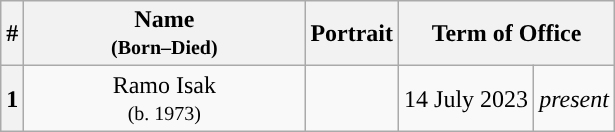<table class="wikitable" style="text-align:center">
<tr ->
<th>#</th>
<th width=180>Name<br><small>(Born–Died)</small></th>
<th>Portrait</th>
<th colspan=2>Term of Office</th>
</tr>
<tr ->
<th align=center style="background: ">1</th>
<td>Ramo Isak<br><small>(b. 1973)</small></td>
<td></td>
<td>14 July 2023</td>
<td><em>present</em></td>
</tr>
</table>
